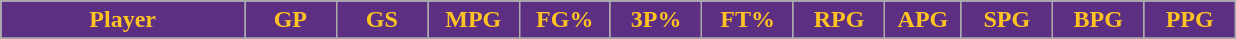<table class="wikitable sortable" style="text-align:center;">
<tr>
<th style="background:#5c2f83;color:#FFC322;" width="16%">Player</th>
<th style="background:#5c2f83;color:#FFC322;" width="6%">GP</th>
<th style="background:#5c2f83;color:#FFC322;" width="6%">GS</th>
<th style="background:#5c2f83;color:#FFC322;" width="6%">MPG</th>
<th style="background:#5c2f83;color:#FFC322;" width="6%">FG%</th>
<th style="background:#5c2f83;color:#FFC322;" width="6%">3P%</th>
<th style="background:#5c2f83;color:#FFC322;" width="6%">FT%</th>
<th style="background:#5c2f83;color:#FFC322;" width="6%">RPG</th>
<th style="background:#5c2f83;color:#FFC322;" width="5%">APG</th>
<th style="background:#5c2f83;color:#FFC322;" width="6%">SPG</th>
<th style="background:#5c2f83;color:#FFC322;" width="6%">BPG</th>
<th style="background:#5c2f83;color:#FFC322;" width="6%">PPG</th>
</tr>
<tr>
</tr>
</table>
